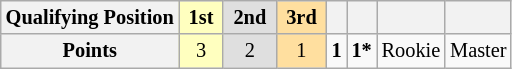<table class="wikitable" style="font-size:85%; text-align:center">
<tr>
<th>Qualifying Position</th>
<td style="background:#ffffbf;"> <strong>1st</strong> </td>
<td style="background:#dfdfdf;"> <strong>2nd</strong> </td>
<td style="background:#ffdf9f;"> <strong>3rd</strong> </td>
<th></th>
<th></th>
<th></th>
<th></th>
</tr>
<tr>
<th>Points</th>
<td style="background:#ffffbf;">3</td>
<td style="background:#dfdfdf;">2</td>
<td style="background:#ffdf9f;">1</td>
<td><strong>1</strong></td>
<td><strong>1*</strong></td>
<td>Rookie</td>
<td>Master</td>
</tr>
</table>
